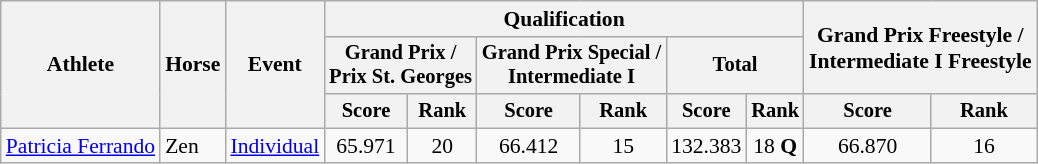<table class=wikitable style=font-size:90%;text-align:center>
<tr>
<th rowspan=3>Athlete</th>
<th rowspan=3>Horse</th>
<th rowspan=3>Event</th>
<th colspan=6>Qualification</th>
<th colspan=2 rowspan=2>Grand Prix Freestyle /<br>Intermediate I Freestyle</th>
</tr>
<tr style=font-size:95%>
<th colspan=2>Grand Prix /<br>Prix St. Georges</th>
<th colspan=2>Grand Prix Special /<br>Intermediate I</th>
<th colspan=2>Total</th>
</tr>
<tr style=font-size:95%>
<th>Score</th>
<th>Rank</th>
<th>Score</th>
<th>Rank</th>
<th>Score</th>
<th>Rank</th>
<th>Score</th>
<th>Rank</th>
</tr>
<tr>
<td align=left><a href='#'>Patricia Ferrando</a></td>
<td align=left>Zen</td>
<td align=left><a href='#'>Individual</a></td>
<td>65.971</td>
<td>20</td>
<td>66.412</td>
<td>15</td>
<td>132.383</td>
<td>18 <strong>Q</strong></td>
<td>66.870</td>
<td>16</td>
</tr>
</table>
